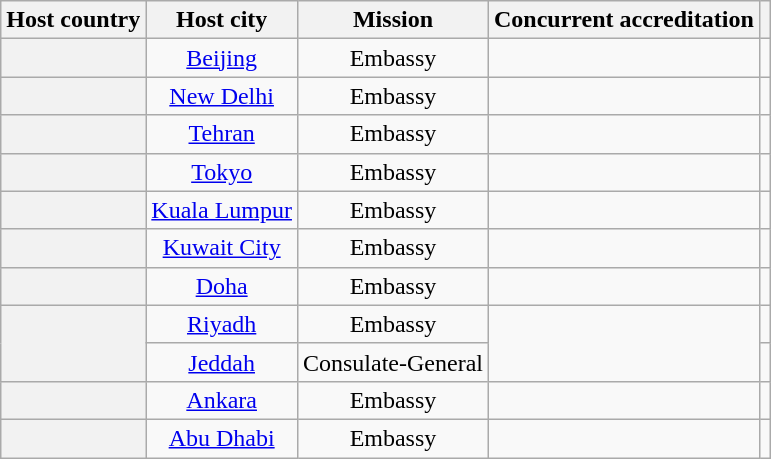<table class="wikitable plainrowheaders" style="text-align:center">
<tr>
<th scope="col">Host country</th>
<th scope="col">Host city</th>
<th scope="col">Mission</th>
<th scope="col">Concurrent accreditation</th>
<th scope="col"></th>
</tr>
<tr>
<th scope="row"></th>
<td><a href='#'>Beijing</a></td>
<td>Embassy</td>
<td></td>
<td></td>
</tr>
<tr>
<th scope="row"></th>
<td><a href='#'>New Delhi</a></td>
<td>Embassy</td>
<td></td>
<td></td>
</tr>
<tr>
<th scope="row"></th>
<td><a href='#'>Tehran</a></td>
<td>Embassy</td>
<td></td>
<td></td>
</tr>
<tr>
<th scope="row"></th>
<td><a href='#'>Tokyo</a></td>
<td>Embassy</td>
<td></td>
<td></td>
</tr>
<tr>
<th scope="row"></th>
<td><a href='#'>Kuala Lumpur</a></td>
<td>Embassy</td>
<td></td>
<td></td>
</tr>
<tr>
<th scope="row"></th>
<td><a href='#'>Kuwait City</a></td>
<td>Embassy</td>
<td></td>
<td></td>
</tr>
<tr>
<th scope="row"></th>
<td><a href='#'>Doha</a></td>
<td>Embassy</td>
<td></td>
<td></td>
</tr>
<tr>
<th scope="row" rowspan="2"></th>
<td><a href='#'>Riyadh</a></td>
<td>Embassy</td>
<td rowspan="2"></td>
<td></td>
</tr>
<tr>
<td><a href='#'>Jeddah</a></td>
<td>Consulate-General</td>
<td></td>
</tr>
<tr>
<th scope="row"></th>
<td><a href='#'>Ankara</a></td>
<td>Embassy</td>
<td></td>
<td></td>
</tr>
<tr>
<th scope="row"></th>
<td><a href='#'>Abu Dhabi</a></td>
<td>Embassy</td>
<td></td>
<td></td>
</tr>
</table>
